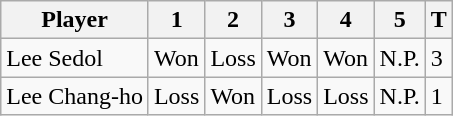<table class="wikitable">
<tr>
<th>Player</th>
<th>1</th>
<th>2</th>
<th>3</th>
<th>4</th>
<th>5</th>
<th>T</th>
</tr>
<tr>
<td> Lee Sedol</td>
<td>Won</td>
<td>Loss</td>
<td>Won</td>
<td>Won</td>
<td>N.P.</td>
<td>3</td>
</tr>
<tr>
<td> Lee Chang-ho</td>
<td>Loss</td>
<td>Won</td>
<td>Loss</td>
<td>Loss</td>
<td>N.P.</td>
<td>1</td>
</tr>
</table>
